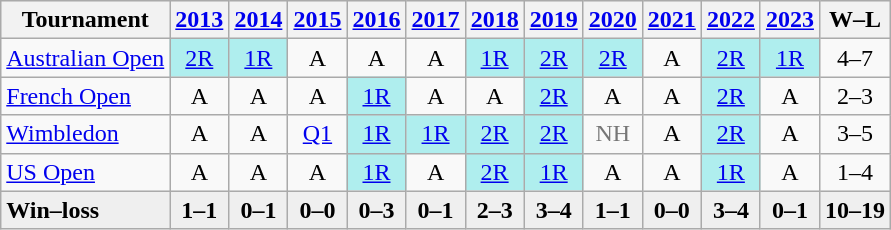<table class=wikitable style=text-align:center>
<tr style="background:#efefef;">
<th>Tournament</th>
<th><a href='#'>2013</a></th>
<th><a href='#'>2014</a></th>
<th><a href='#'>2015</a></th>
<th><a href='#'>2016</a></th>
<th><a href='#'>2017</a></th>
<th><a href='#'>2018</a></th>
<th><a href='#'>2019</a></th>
<th><a href='#'>2020</a></th>
<th><a href='#'>2021</a></th>
<th><a href='#'>2022</a></th>
<th><a href='#'>2023</a></th>
<th>W–L</th>
</tr>
<tr>
<td style="text-align:left;"><a href='#'>Australian Open</a></td>
<td bgcolor=afeeee><a href='#'>2R</a></td>
<td bgcolor=afeeee><a href='#'>1R</a></td>
<td>A</td>
<td>A</td>
<td>A</td>
<td bgcolor=afeeee><a href='#'>1R</a></td>
<td bgcolor=afeeee><a href='#'>2R</a></td>
<td bgcolor=afeeee><a href='#'>2R</a></td>
<td>A</td>
<td bgcolor=afeeee><a href='#'>2R</a></td>
<td bgcolor=afeeee><a href='#'>1R</a></td>
<td>4–7</td>
</tr>
<tr>
<td style="text-align:left;"><a href='#'>French Open</a></td>
<td>A</td>
<td>A</td>
<td>A</td>
<td bgcolor=afeeee><a href='#'>1R</a></td>
<td>A</td>
<td>A</td>
<td bgcolor=afeeee><a href='#'>2R</a></td>
<td>A</td>
<td>A</td>
<td bgcolor=afeeee><a href='#'>2R</a></td>
<td>A</td>
<td>2–3</td>
</tr>
<tr>
<td style="text-align:left;"><a href='#'>Wimbledon</a></td>
<td>A</td>
<td>A</td>
<td><a href='#'>Q1</a></td>
<td bgcolor=afeeee><a href='#'>1R</a></td>
<td bgcolor=afeeee><a href='#'>1R</a></td>
<td bgcolor=afeeee><a href='#'>2R</a></td>
<td bgcolor=afeeee><a href='#'>2R</a></td>
<td style="color:#767676;">NH</td>
<td>A</td>
<td bgcolor=afeeee><a href='#'>2R</a></td>
<td>A</td>
<td>3–5</td>
</tr>
<tr>
<td style="text-align:left;"><a href='#'>US Open</a></td>
<td>A</td>
<td>A</td>
<td>A</td>
<td bgcolor=afeeee><a href='#'>1R</a></td>
<td>A</td>
<td bgcolor=afeeee><a href='#'>2R</a></td>
<td bgcolor=afeeee><a href='#'>1R</a></td>
<td>A</td>
<td>A</td>
<td bgcolor=afeeee><a href='#'>1R</a></td>
<td>A</td>
<td>1–4</td>
</tr>
<tr style="background:#efefef; font-weight:bold;">
<td align=left>Win–loss</td>
<td>1–1</td>
<td>0–1</td>
<td>0–0</td>
<td>0–3</td>
<td>0–1</td>
<td>2–3</td>
<td>3–4</td>
<td>1–1</td>
<td>0–0</td>
<td>3–4</td>
<td>0–1</td>
<td>10–19</td>
</tr>
</table>
